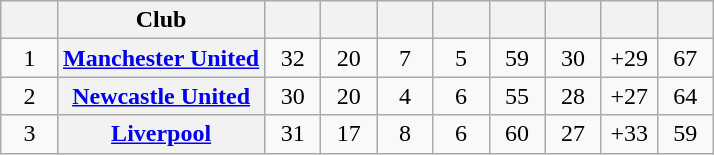<table class="wikitable plainrowheaders" style="text-align: center;float:right">
<tr>
<th scope=col width=30></th>
<th scope=col>Club</th>
<th scope=col width=30></th>
<th scope=col width=30></th>
<th scope=col width=30></th>
<th scope=col width=30></th>
<th scope=col width=30></th>
<th scope=col width=30></th>
<th scope=col width=30></th>
<th scope=col width=30></th>
</tr>
<tr>
<td>1</td>
<th scope=row><a href='#'>Manchester United</a></th>
<td>32</td>
<td>20</td>
<td>7</td>
<td>5</td>
<td>59</td>
<td>30</td>
<td>+29</td>
<td>67</td>
</tr>
<tr>
<td>2</td>
<th scope=row><a href='#'>Newcastle United</a></th>
<td>30</td>
<td>20</td>
<td>4</td>
<td>6</td>
<td>55</td>
<td>28</td>
<td>+27</td>
<td>64</td>
</tr>
<tr>
<td>3</td>
<th scope=row><a href='#'>Liverpool</a></th>
<td>31</td>
<td>17</td>
<td>8</td>
<td>6</td>
<td>60</td>
<td>27</td>
<td>+33</td>
<td>59</td>
</tr>
</table>
